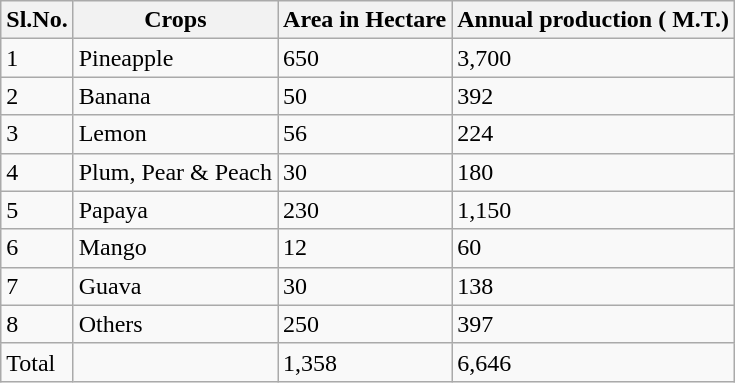<table class=wikitable>
<tr>
<th>Sl.No.</th>
<th>Crops</th>
<th>Area in Hectare</th>
<th>Annual production ( M.T.)</th>
</tr>
<tr>
<td>1</td>
<td>Pineapple</td>
<td>650</td>
<td>3,700</td>
</tr>
<tr>
<td>2</td>
<td>Banana</td>
<td>50</td>
<td>392</td>
</tr>
<tr>
<td>3</td>
<td>Lemon</td>
<td>56</td>
<td>224</td>
</tr>
<tr>
<td>4</td>
<td>Plum, Pear & Peach</td>
<td>30</td>
<td>180</td>
</tr>
<tr>
<td>5</td>
<td>Papaya</td>
<td>230</td>
<td>1,150</td>
</tr>
<tr>
<td>6</td>
<td>Mango</td>
<td>12</td>
<td>60</td>
</tr>
<tr>
<td>7</td>
<td>Guava</td>
<td>30</td>
<td>138</td>
</tr>
<tr>
<td>8</td>
<td>Others</td>
<td>250</td>
<td>397</td>
</tr>
<tr>
<td>Total</td>
<td></td>
<td>1,358</td>
<td>6,646</td>
</tr>
</table>
